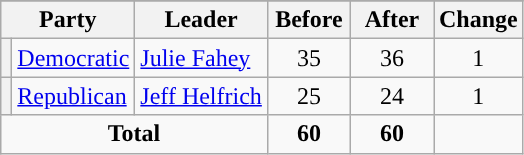<table class="wikitable" style="text-align:center;">
<tr>
</tr>
<tr>
<th colspan="2">Party</th>
<th>Leader</th>
<th style="width:3em">Before</th>
<th style="width:3em">After</th>
<th style="width:3em">Change</th>
</tr>
<tr>
<th style="background-color:"></th>
<td style="text-align:left;"><a href='#'>Democratic</a></td>
<td style="text-align:left;"><a href='#'>Julie Fahey</a></td>
<td>35</td>
<td>36</td>
<td> 1</td>
</tr>
<tr>
<th style="background-color:"></th>
<td style="text-align:left;"><a href='#'>Republican</a></td>
<td style="text-align:left;"><a href='#'>Jeff Helfrich</a></td>
<td>25</td>
<td>24</td>
<td> 1</td>
</tr>
<tr>
<td colspan="3"><strong>Total</strong></td>
<td><strong>60</strong></td>
<td><strong>60</strong></td>
<td></td>
</tr>
</table>
